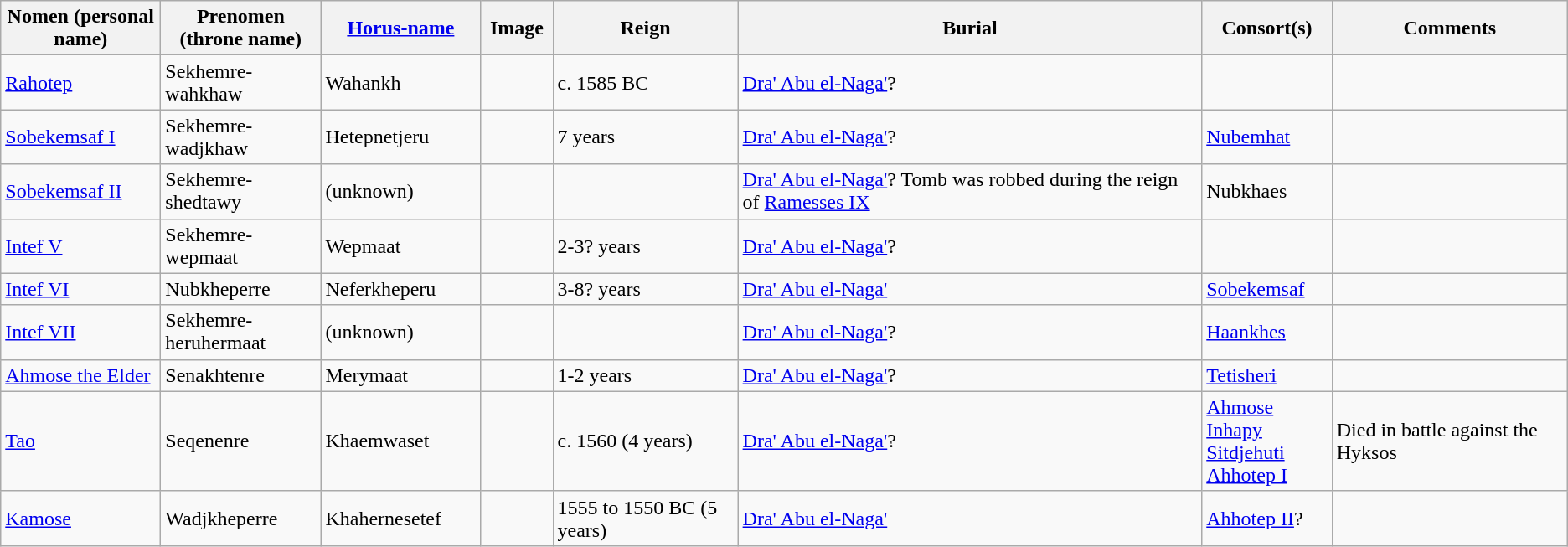<table class="wikitable">
<tr>
<th style="width:120px">Nomen (personal name)</th>
<th style="width:120px">Prenomen (throne name)</th>
<th style="width:120px"><a href='#'>Horus-name</a></th>
<th style="width:50px">Image</th>
<th align="center">Reign</th>
<th>Burial</th>
<th>Consort(s)</th>
<th>Comments</th>
</tr>
<tr>
<td><a href='#'>Rahotep</a></td>
<td>Sekhemre-wahkhaw</td>
<td>Wahankh</td>
<td></td>
<td>c. 1585 BC</td>
<td><a href='#'>Dra' Abu el-Naga'</a>?</td>
<td></td>
<td></td>
</tr>
<tr>
<td><a href='#'>Sobekemsaf I</a></td>
<td>Sekhemre-wadjkhaw</td>
<td>Hetepnetjeru</td>
<td></td>
<td>7 years</td>
<td><a href='#'>Dra' Abu el-Naga'</a>?</td>
<td><a href='#'>Nubemhat</a></td>
<td></td>
</tr>
<tr>
<td><a href='#'>Sobekemsaf II</a></td>
<td>Sekhemre-shedtawy</td>
<td>(unknown)</td>
<td></td>
<td></td>
<td><a href='#'>Dra' Abu el-Naga'</a>? Tomb was robbed during the reign of <a href='#'>Ramesses IX</a></td>
<td>Nubkhaes</td>
<td></td>
</tr>
<tr>
<td><a href='#'>Intef V</a></td>
<td>Sekhemre-wepmaat</td>
<td>Wepmaat</td>
<td></td>
<td>2-3? years</td>
<td><a href='#'>Dra' Abu el-Naga'</a>?</td>
<td></td>
<td></td>
</tr>
<tr>
<td><a href='#'>Intef VI</a></td>
<td>Nubkheperre</td>
<td>Neferkheperu</td>
<td></td>
<td>3-8? years</td>
<td><a href='#'>Dra' Abu el-Naga'</a></td>
<td><a href='#'>Sobekemsaf</a></td>
<td></td>
</tr>
<tr>
<td><a href='#'>Intef VII</a></td>
<td>Sekhemre-heruhermaat</td>
<td>(unknown)</td>
<td></td>
<td></td>
<td><a href='#'>Dra' Abu el-Naga'</a>?</td>
<td><a href='#'>Haankhes</a></td>
<td></td>
</tr>
<tr>
<td><a href='#'>Ahmose the Elder</a></td>
<td>Senakhtenre</td>
<td>Merymaat</td>
<td></td>
<td>1-2 years</td>
<td><a href='#'>Dra' Abu el-Naga'</a>?</td>
<td><a href='#'>Tetisheri</a></td>
<td></td>
</tr>
<tr>
<td><a href='#'>Tao</a></td>
<td>Seqenenre</td>
<td>Khaemwaset</td>
<td></td>
<td>c. 1560 (4 years)</td>
<td><a href='#'>Dra' Abu el-Naga'</a>?</td>
<td><a href='#'>Ahmose Inhapy</a> <br> <a href='#'>Sitdjehuti</a> <br> <a href='#'>Ahhotep I</a></td>
<td>Died in battle against the Hyksos</td>
</tr>
<tr>
<td><a href='#'>Kamose</a></td>
<td>Wadjkheperre</td>
<td>Khahernesetef</td>
<td></td>
<td>1555 to 1550 BC (5 years)</td>
<td><a href='#'>Dra' Abu el-Naga'</a></td>
<td><a href='#'>Ahhotep II</a>?</td>
<td></td>
</tr>
</table>
